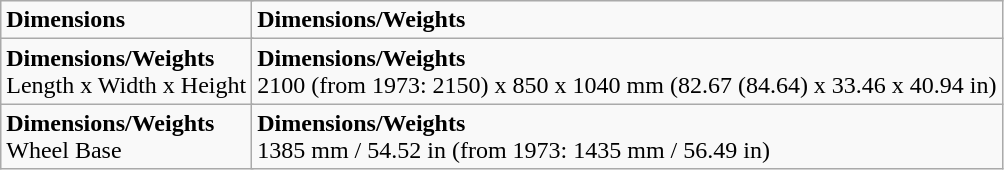<table class="wikitable">
<tr>
<td colspan="2"><strong>Dimensions</strong></td>
<td><strong>Dimensions/Weights</strong><br></td>
</tr>
<tr>
<td colspan="2"><strong>Dimensions/Weights</strong><br>Length x Width x Height</td>
<td><strong>Dimensions/Weights</strong><br>2100 (from 1973: 2150) x 850 x 1040 mm (82.67 (84.64) x 33.46 x 40.94 in)</td>
</tr>
<tr>
<td colspan="2"><strong>Dimensions/Weights</strong><br>Wheel Base</td>
<td><strong>Dimensions/Weights</strong><br>1385 mm / 54.52 in (from 1973: 1435 mm / 56.49 in)</td>
</tr>
</table>
